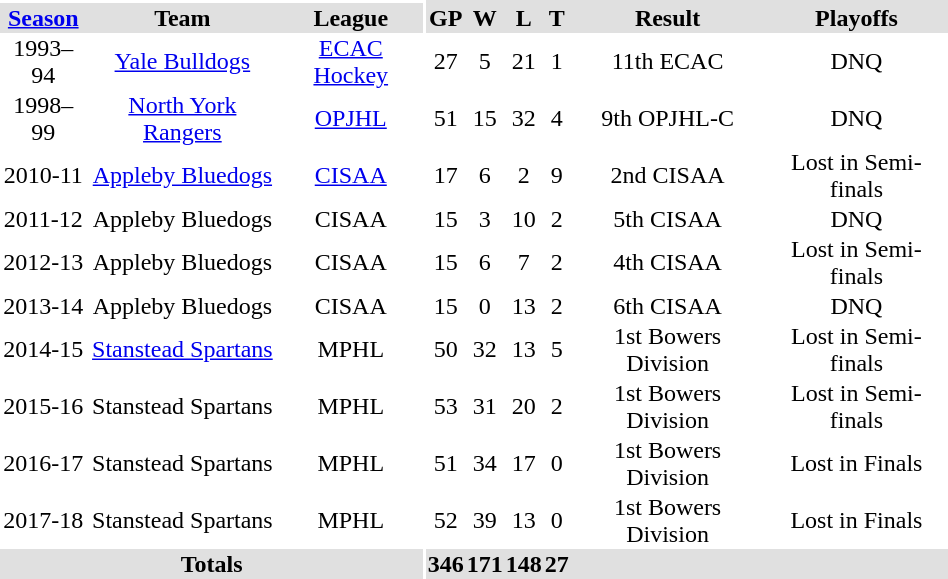<table border="0" cellpadding="1" cellspacing="0" style="text-align:center; width:50%">
<tr bgcolor="#e0e0e0">
<th colspan="3" bgcolor="#ffffff"></th>
<th rowspan="103" bgcolor="#ffffff"></th>
<th colspan="6"></th>
</tr>
<tr bgcolor="#e0e0e0">
<th><a href='#'>Season</a></th>
<th>Team</th>
<th>League</th>
<th>GP</th>
<th>W</th>
<th>L</th>
<th>T</th>
<th>Result</th>
<th>Playoffs</th>
</tr>
<tr ALIGN="center">
<td>1993–94</td>
<td><a href='#'>Yale Bulldogs</a></td>
<td><a href='#'>ECAC Hockey</a></td>
<td>27</td>
<td>5</td>
<td>21</td>
<td>1</td>
<td>11th ECAC</td>
<td>DNQ</td>
</tr>
<tr ALIGN="center">
<td>1998–99</td>
<td><a href='#'>North York Rangers</a></td>
<td><a href='#'>OPJHL</a></td>
<td>51</td>
<td>15</td>
<td>32</td>
<td>4</td>
<td>9th OPJHL-C</td>
<td>DNQ</td>
</tr>
<tr>
<td>2010-11</td>
<td><a href='#'>Appleby Bluedogs</a></td>
<td><a href='#'>CISAA</a></td>
<td>17</td>
<td>6</td>
<td>2</td>
<td>9</td>
<td>2nd CISAA</td>
<td>Lost in Semi-finals</td>
</tr>
<tr>
<td>2011-12</td>
<td>Appleby Bluedogs</td>
<td>CISAA</td>
<td>15</td>
<td>3</td>
<td>10</td>
<td>2</td>
<td>5th CISAA</td>
<td>DNQ</td>
</tr>
<tr>
<td>2012-13</td>
<td>Appleby Bluedogs</td>
<td>CISAA</td>
<td>15</td>
<td>6</td>
<td>7</td>
<td>2</td>
<td>4th CISAA</td>
<td>Lost in Semi-finals</td>
</tr>
<tr>
<td>2013-14</td>
<td>Appleby Bluedogs</td>
<td>CISAA</td>
<td>15</td>
<td>0</td>
<td>13</td>
<td>2</td>
<td>6th CISAA</td>
<td>DNQ</td>
</tr>
<tr>
<td>2014-15</td>
<td><a href='#'>Stanstead Spartans</a></td>
<td>MPHL</td>
<td>50</td>
<td>32</td>
<td>13</td>
<td>5</td>
<td>1st Bowers Division</td>
<td>Lost in Semi-finals</td>
</tr>
<tr>
<td>2015-16</td>
<td>Stanstead Spartans</td>
<td>MPHL</td>
<td>53</td>
<td>31</td>
<td>20</td>
<td>2</td>
<td>1st Bowers Division</td>
<td>Lost in Semi-finals</td>
</tr>
<tr>
<td>2016-17</td>
<td>Stanstead Spartans</td>
<td>MPHL</td>
<td>51</td>
<td>34</td>
<td>17</td>
<td>0</td>
<td>1st Bowers Division</td>
<td>Lost in Finals</td>
</tr>
<tr>
<td>2017-18</td>
<td>Stanstead Spartans</td>
<td>MPHL</td>
<td>52</td>
<td>39</td>
<td>13</td>
<td>0</td>
<td>1st Bowers Division</td>
<td>Lost in Finals</td>
</tr>
<tr ALIGN="center">
</tr>
<tr bgcolor="#e0e0e0">
<th colspan="3">Totals</th>
<th>346</th>
<th>171</th>
<th>148</th>
<th>27</th>
<th></th>
<th></th>
</tr>
</table>
